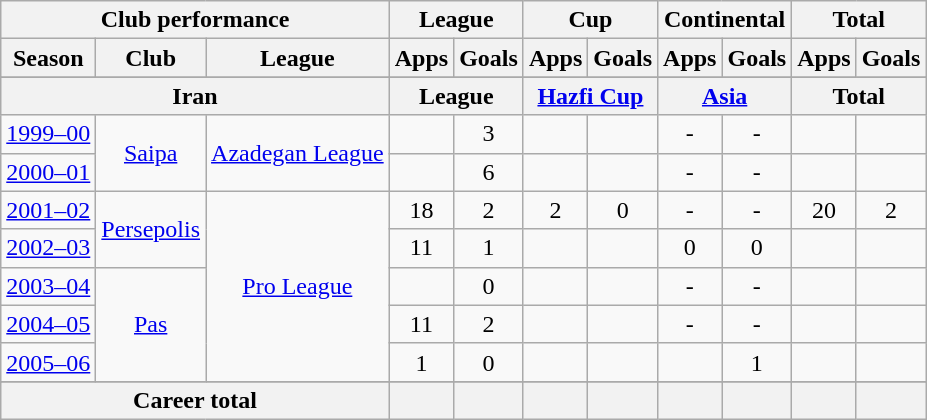<table class="wikitable" style="text-align:center">
<tr>
<th colspan=3>Club performance</th>
<th colspan=2>League</th>
<th colspan=2>Cup</th>
<th colspan=2>Continental</th>
<th colspan=2>Total</th>
</tr>
<tr>
<th>Season</th>
<th>Club</th>
<th>League</th>
<th>Apps</th>
<th>Goals</th>
<th>Apps</th>
<th>Goals</th>
<th>Apps</th>
<th>Goals</th>
<th>Apps</th>
<th>Goals</th>
</tr>
<tr>
</tr>
<tr>
<th colspan=3>Iran</th>
<th colspan=2>League</th>
<th colspan=2><a href='#'>Hazfi Cup</a></th>
<th colspan=2><a href='#'>Asia</a></th>
<th colspan=2>Total</th>
</tr>
<tr>
<td><a href='#'>1999–00</a></td>
<td rowspan="2"><a href='#'>Saipa</a></td>
<td rowspan="2"><a href='#'>Azadegan League</a></td>
<td></td>
<td>3</td>
<td></td>
<td></td>
<td>-</td>
<td>-</td>
<td></td>
<td></td>
</tr>
<tr>
<td><a href='#'>2000–01</a></td>
<td></td>
<td>6</td>
<td></td>
<td></td>
<td>-</td>
<td>-</td>
<td></td>
<td></td>
</tr>
<tr>
<td><a href='#'>2001–02</a></td>
<td rowspan="2"><a href='#'>Persepolis</a></td>
<td rowspan="5"><a href='#'>Pro League</a></td>
<td>18</td>
<td>2</td>
<td>2</td>
<td>0</td>
<td>-</td>
<td>-</td>
<td>20</td>
<td>2</td>
</tr>
<tr>
<td><a href='#'>2002–03</a></td>
<td>11</td>
<td>1</td>
<td></td>
<td></td>
<td>0</td>
<td>0</td>
<td></td>
<td></td>
</tr>
<tr>
<td><a href='#'>2003–04</a></td>
<td rowspan="3"><a href='#'>Pas</a></td>
<td></td>
<td>0</td>
<td></td>
<td></td>
<td>-</td>
<td>-</td>
<td></td>
<td></td>
</tr>
<tr>
<td><a href='#'>2004–05</a></td>
<td>11</td>
<td>2</td>
<td></td>
<td></td>
<td>-</td>
<td>-</td>
<td></td>
<td></td>
</tr>
<tr>
<td><a href='#'>2005–06</a></td>
<td>1</td>
<td>0</td>
<td></td>
<td></td>
<td></td>
<td>1</td>
<td></td>
<td></td>
</tr>
<tr>
</tr>
<tr>
<th colspan=3>Career total</th>
<th></th>
<th></th>
<th></th>
<th></th>
<th></th>
<th></th>
<th></th>
<th></th>
</tr>
</table>
